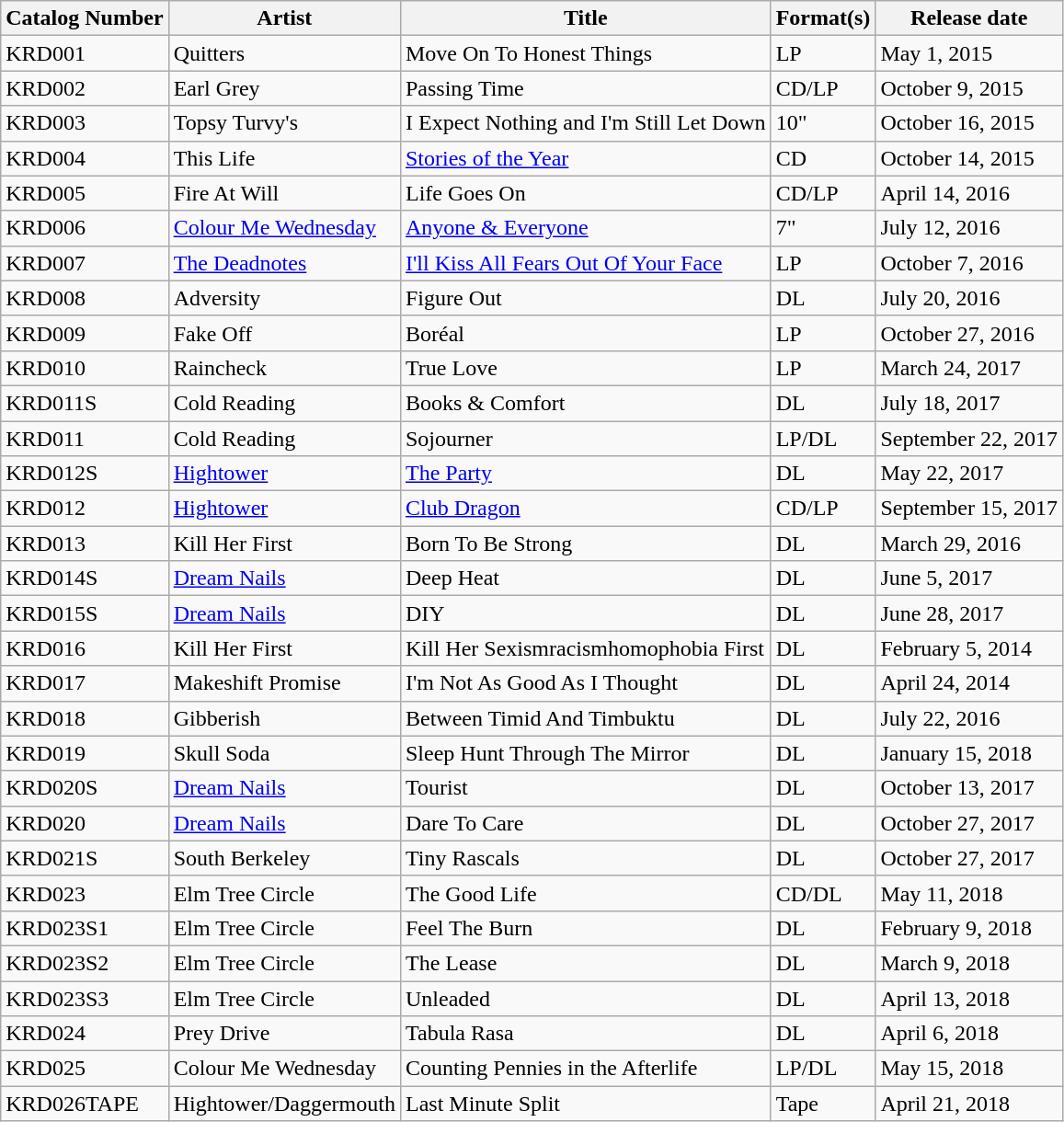<table class="wikitable sortable">
<tr>
<th>Catalog Number</th>
<th>Artist</th>
<th>Title</th>
<th>Format(s)</th>
<th>Release date</th>
</tr>
<tr>
<td>KRD001</td>
<td>Quitters</td>
<td>Move On To Honest Things</td>
<td>LP</td>
<td>May 1, 2015</td>
</tr>
<tr>
<td>KRD002</td>
<td>Earl Grey</td>
<td>Passing Time</td>
<td>CD/LP</td>
<td>October 9, 2015</td>
</tr>
<tr>
<td>KRD003</td>
<td>Topsy Turvy's</td>
<td>I Expect Nothing and I'm Still Let Down</td>
<td>10"</td>
<td>October 16, 2015</td>
</tr>
<tr>
<td>KRD004</td>
<td>This Life</td>
<td><a href='#'>Stories of the Year</a></td>
<td>CD</td>
<td>October 14, 2015</td>
</tr>
<tr>
<td>KRD005</td>
<td>Fire At Will</td>
<td>Life Goes On</td>
<td>CD/LP</td>
<td>April 14, 2016</td>
</tr>
<tr>
<td>KRD006</td>
<td><a href='#'>Colour Me Wednesday</a></td>
<td><a href='#'>Anyone & Everyone</a></td>
<td>7"</td>
<td>July 12, 2016</td>
</tr>
<tr>
<td>KRD007</td>
<td><a href='#'>The Deadnotes</a></td>
<td><a href='#'>I'll Kiss All Fears Out Of Your Face</a></td>
<td>LP</td>
<td>October 7, 2016</td>
</tr>
<tr>
<td>KRD008</td>
<td>Adversity</td>
<td>Figure Out</td>
<td>DL</td>
<td>July 20, 2016</td>
</tr>
<tr>
<td>KRD009</td>
<td>Fake Off</td>
<td>Boréal</td>
<td>LP</td>
<td>October 27, 2016</td>
</tr>
<tr>
<td>KRD010</td>
<td>Raincheck</td>
<td>True Love</td>
<td>LP</td>
<td>March 24, 2017</td>
</tr>
<tr>
<td>KRD011S</td>
<td>Cold Reading</td>
<td>Books & Comfort</td>
<td>DL</td>
<td>July 18, 2017</td>
</tr>
<tr>
<td>KRD011</td>
<td>Cold Reading</td>
<td>Sojourner</td>
<td>LP/DL</td>
<td>September 22, 2017</td>
</tr>
<tr>
<td>KRD012S</td>
<td><a href='#'>Hightower</a></td>
<td><a href='#'>The Party</a></td>
<td>DL</td>
<td>May 22, 2017</td>
</tr>
<tr>
<td>KRD012</td>
<td><a href='#'>Hightower</a></td>
<td><a href='#'>Club Dragon</a></td>
<td>CD/LP</td>
<td>September 15, 2017</td>
</tr>
<tr>
<td>KRD013</td>
<td>Kill Her First</td>
<td>Born To Be Strong</td>
<td>DL</td>
<td>March 29, 2016</td>
</tr>
<tr>
<td>KRD014S</td>
<td><a href='#'>Dream Nails</a></td>
<td>Deep Heat</td>
<td>DL</td>
<td>June 5, 2017</td>
</tr>
<tr>
<td>KRD015S</td>
<td><a href='#'>Dream Nails</a></td>
<td>DIY</td>
<td>DL</td>
<td>June 28, 2017</td>
</tr>
<tr>
<td>KRD016</td>
<td>Kill Her First</td>
<td>Kill Her Sexismracismhomophobia First</td>
<td>DL</td>
<td>February 5, 2014</td>
</tr>
<tr>
<td>KRD017</td>
<td>Makeshift Promise</td>
<td>I'm Not As Good As I Thought</td>
<td>DL</td>
<td>April 24, 2014</td>
</tr>
<tr>
<td>KRD018</td>
<td>Gibberish</td>
<td>Between Timid And Timbuktu</td>
<td>DL</td>
<td>July 22, 2016</td>
</tr>
<tr>
<td>KRD019</td>
<td>Skull Soda</td>
<td>Sleep Hunt Through The Mirror</td>
<td>DL</td>
<td>January 15, 2018</td>
</tr>
<tr>
<td>KRD020S</td>
<td><a href='#'>Dream Nails</a></td>
<td>Tourist</td>
<td>DL</td>
<td>October 13, 2017</td>
</tr>
<tr>
<td>KRD020</td>
<td><a href='#'>Dream Nails</a></td>
<td>Dare To Care</td>
<td>DL</td>
<td>October 27, 2017</td>
</tr>
<tr>
<td>KRD021S</td>
<td>South Berkeley</td>
<td>Tiny Rascals</td>
<td>DL</td>
<td>October 27, 2017</td>
</tr>
<tr>
<td>KRD023</td>
<td>Elm Tree Circle</td>
<td>The Good Life</td>
<td>CD/DL</td>
<td>May 11, 2018</td>
</tr>
<tr>
<td>KRD023S1</td>
<td>Elm Tree Circle</td>
<td>Feel The Burn</td>
<td>DL</td>
<td>February 9, 2018</td>
</tr>
<tr>
<td>KRD023S2</td>
<td>Elm Tree Circle</td>
<td>The Lease</td>
<td>DL</td>
<td>March 9, 2018</td>
</tr>
<tr>
<td>KRD023S3</td>
<td>Elm Tree Circle</td>
<td>Unleaded</td>
<td>DL</td>
<td>April 13, 2018</td>
</tr>
<tr>
<td>KRD024</td>
<td>Prey Drive</td>
<td>Tabula Rasa</td>
<td>DL</td>
<td>April 6, 2018</td>
</tr>
<tr>
<td>KRD025</td>
<td>Colour Me Wednesday</td>
<td>Counting Pennies in the Afterlife</td>
<td>LP/DL</td>
<td>May 15, 2018</td>
</tr>
<tr>
<td>KRD026TAPE</td>
<td>Hightower/Daggermouth</td>
<td>Last Minute Split</td>
<td>Tape</td>
<td>April 21, 2018</td>
</tr>
</table>
